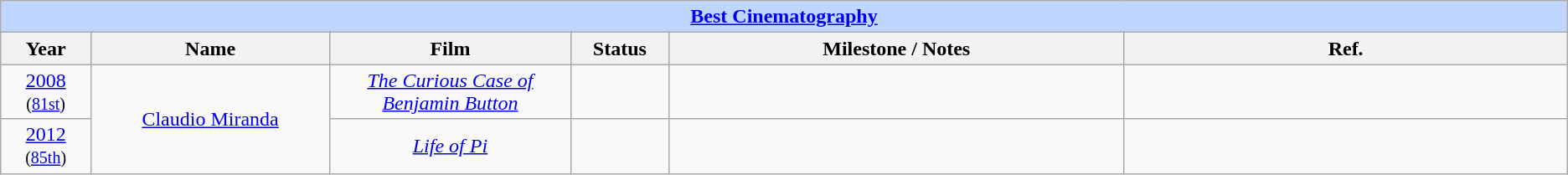<table class="wikitable" style="text-align: center">
<tr ---- bgcolor="#bfd7ff">
<td colspan=6 align=center><strong><a href='#'>Best Cinematography</a></strong></td>
</tr>
<tr ---- bgcolor="#ebf5ff">
<th width="075">Year</th>
<th width="225">Name</th>
<th width="225">Film</th>
<th width="080">Status</th>
<th width="450">Milestone / Notes</th>
<th width="450">Ref.</th>
</tr>
<tr>
<td><a href='#'>2008</a><br><small>(<a href='#'>81st</a>)</small></td>
<td rowspan="2"><a href='#'>Claudio Miranda</a></td>
<td><em><a href='#'>The Curious Case of Benjamin Button</a></em></td>
<td></td>
<td></td>
<td></td>
</tr>
<tr>
<td><a href='#'>2012</a><br><small>(<a href='#'>85th</a>)</small></td>
<td><em><a href='#'>Life of Pi</a></em></td>
<td></td>
<td></td>
<td></td>
</tr>
</table>
